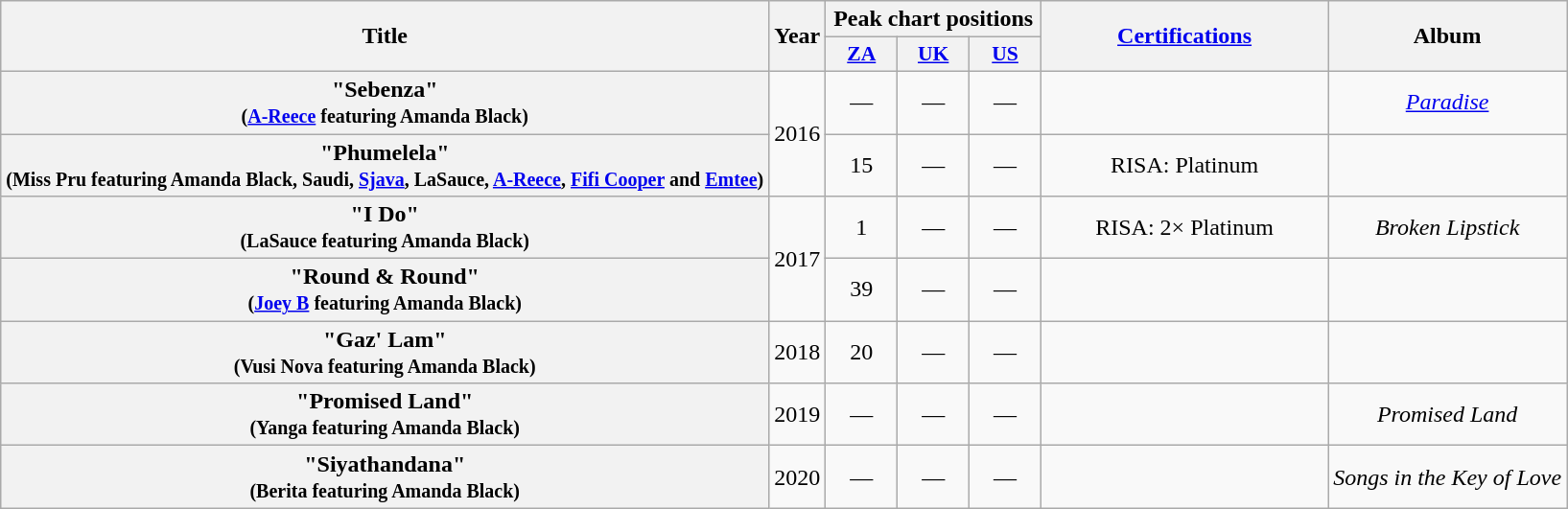<table class="wikitable plainrowheaders" style="text-align:center;">
<tr>
<th scope="col" rowspan="2">Title</th>
<th scope="col" rowspan="2">Year</th>
<th scope="col" colspan="3">Peak chart positions</th>
<th scope="col" rowspan="2" style="width:12em;"><a href='#'>Certifications</a></th>
<th rowspan="2">Album</th>
</tr>
<tr>
<th scope="col" style="width:3em;font-size:90%;"><a href='#'>ZA</a><br></th>
<th scope="col" style="width:3em;font-size:90%;"><a href='#'>UK</a><br></th>
<th scope="col" style="width:3em;font-size:90%;"><a href='#'>US</a><br></th>
</tr>
<tr>
<th scope="row">"Sebenza"<br><small>(<a href='#'>A-Reece</a> featuring Amanda Black)</small></th>
<td rowspan="2">2016</td>
<td>—</td>
<td>—</td>
<td>—</td>
<td></td>
<td><a href='#'><em>Paradise</em></a></td>
</tr>
<tr>
<th scope="row">"Phumelela"<br><small>(Miss Pru featuring Amanda Black, Saudi, <a href='#'>Sjava</a>, LaSauce, <a href='#'>A-Reece</a>, <a href='#'>Fifi Cooper</a> and <a href='#'>Emtee</a>)</small></th>
<td>15</td>
<td>—</td>
<td>—</td>
<td>RISA: Platinum</td>
<td></td>
</tr>
<tr>
<th scope="row">"I Do"<br><small>(LaSauce featuring Amanda Black)</small></th>
<td rowspan="2">2017</td>
<td>1</td>
<td>—</td>
<td>—</td>
<td>RISA: 2× Platinum</td>
<td><em>Broken Lipstick</em></td>
</tr>
<tr>
<th scope="row">"Round & Round"<br><small>(<a href='#'>Joey B</a> featuring Amanda Black)</small></th>
<td>39</td>
<td>—</td>
<td>—</td>
<td></td>
<td></td>
</tr>
<tr>
<th scope="row">"Gaz' Lam"<br><small>(Vusi Nova featuring Amanda Black)</small></th>
<td>2018</td>
<td>20</td>
<td>—</td>
<td>—</td>
<td></td>
<td></td>
</tr>
<tr>
<th scope="row">"Promised Land"<br><small>(Yanga featuring Amanda Black)</small></th>
<td>2019</td>
<td>—</td>
<td>—</td>
<td>—</td>
<td></td>
<td><em>Promised Land</em></td>
</tr>
<tr>
<th scope="row">"Siyathandana"<br><small>(Berita featuring Amanda Black)</small></th>
<td>2020</td>
<td>—</td>
<td>—</td>
<td>—</td>
<td></td>
<td><em>Songs in the Key of Love</em></td>
</tr>
</table>
